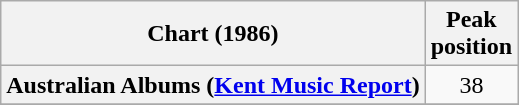<table class="wikitable sortable plainrowheaders">
<tr>
<th scope="col">Chart (1986)</th>
<th scope="col">Peak<br>position</th>
</tr>
<tr>
<th scope="row">Australian Albums (<a href='#'>Kent Music Report</a>)</th>
<td align="center">38</td>
</tr>
<tr>
</tr>
</table>
